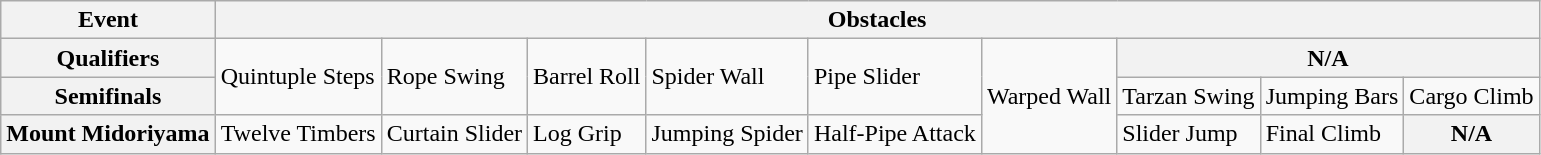<table class="wikitable">
<tr>
<th>Event</th>
<th colspan="9">Obstacles</th>
</tr>
<tr>
<th>Qualifiers</th>
<td rowspan="2">Quintuple Steps</td>
<td rowspan="2">Rope Swing</td>
<td rowspan="2">Barrel Roll</td>
<td rowspan="2">Spider Wall</td>
<td rowspan="2">Pipe Slider</td>
<td rowspan="3">Warped Wall</td>
<th colspan="3">N/A</th>
</tr>
<tr>
<th>Semifinals</th>
<td>Tarzan Swing</td>
<td>Jumping Bars</td>
<td>Cargo Climb</td>
</tr>
<tr>
<th>Mount Midoriyama</th>
<td>Twelve Timbers</td>
<td>Curtain Slider</td>
<td>Log Grip</td>
<td>Jumping Spider</td>
<td>Half-Pipe Attack</td>
<td>Slider Jump</td>
<td>Final Climb</td>
<th>N/A</th>
</tr>
</table>
